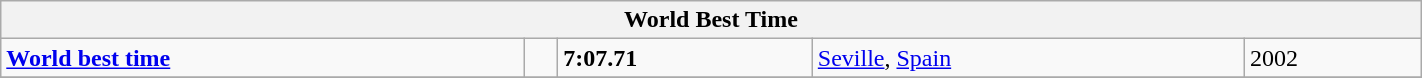<table class="wikitable" width=75%>
<tr>
<th colspan=5>World Best Time</th>
</tr>
<tr>
<td><strong><a href='#'>World best time</a></strong></td>
<td></td>
<td><strong>7:07.71</strong></td>
<td><a href='#'>Seville</a>, <a href='#'>Spain</a></td>
<td>2002</td>
</tr>
<tr>
</tr>
</table>
